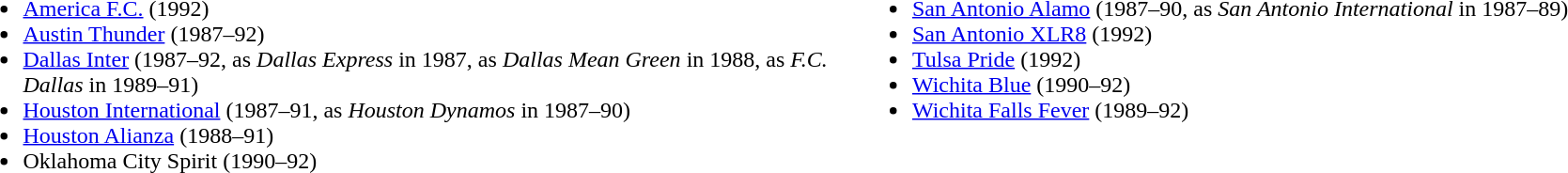<table>
<tr>
<td valign="top"><br><ul><li><a href='#'>America F.C.</a> (1992)</li><li><a href='#'>Austin Thunder</a>  (1987–92)</li><li><a href='#'>Dallas Inter</a> (1987–92, as <em>Dallas Express</em> in 1987, as <em>Dallas Mean Green</em> in 1988, as <em>F.C. Dallas</em> in 1989–91)</li><li><a href='#'>Houston International</a> (1987–91, as <em>Houston Dynamos</em> in 1987–90)</li><li><a href='#'>Houston Alianza</a> (1988–91)</li><li>Oklahoma City Spirit (1990–92)</li></ul></td>
<td width="50%" valign="top"><br><ul><li><a href='#'>San Antonio Alamo</a> (1987–90, as <em>San Antonio International</em> in 1987–89)</li><li><a href='#'>San Antonio XLR8</a> (1992)</li><li><a href='#'>Tulsa Pride</a> (1992)</li><li><a href='#'>Wichita Blue</a> (1990–92)</li><li><a href='#'>Wichita Falls Fever</a> (1989–92)</li></ul></td>
</tr>
</table>
